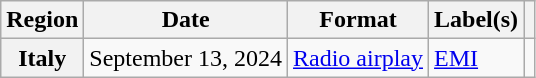<table class="wikitable plainrowheaders">
<tr>
<th scope="col">Region</th>
<th scope="col">Date</th>
<th scope="col">Format</th>
<th scope="col">Label(s)</th>
<th scope="col"></th>
</tr>
<tr>
<th scope="row">Italy</th>
<td>September 13, 2024</td>
<td><a href='#'>Radio airplay</a></td>
<td><a href='#'>EMI</a></td>
<td style="text-align:center;"></td>
</tr>
</table>
